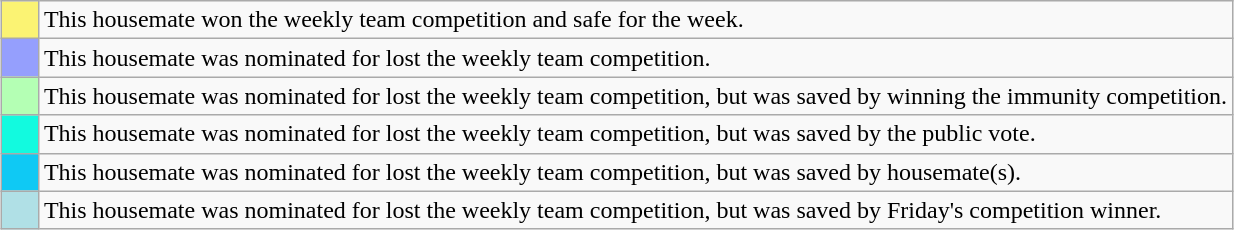<table class="wikitable" style="margin:1em auto; text-align:left; width:auto">
<tr>
<td style="background:#FBF373; width:3%"></td>
<td>This housemate won the weekly team competition and safe for the week.</td>
</tr>
<tr>
<td style="background:#959FFD"></td>
<td>This housemate was nominated for lost the weekly team competition.</td>
</tr>
<tr>
<td style="background:#B4FFB4"></td>
<td>This housemate was nominated for lost the weekly team competition, but was saved by winning the immunity competition.</td>
</tr>
<tr>
<td style="background:#12FADF"></td>
<td>This housemate was nominated for lost the weekly team competition, but was saved by the public vote.</td>
</tr>
<tr>
<td style="background:#0FC9F4"></td>
<td>This housemate was nominated for lost the weekly team competition, but was saved by housemate(s).</td>
</tr>
<tr>
<td style="background:#B0E0E6"></td>
<td>This housemate was nominated for lost the weekly team competition, but was saved by Friday's competition winner.</td>
</tr>
</table>
